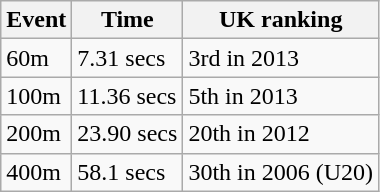<table class="wikitable">
<tr>
<th>Event</th>
<th>Time</th>
<th>UK ranking</th>
</tr>
<tr>
<td>60m</td>
<td>7.31 secs</td>
<td>3rd in 2013</td>
</tr>
<tr>
<td>100m</td>
<td>11.36 secs</td>
<td>5th in 2013</td>
</tr>
<tr>
<td>200m</td>
<td>23.90 secs</td>
<td>20th in 2012</td>
</tr>
<tr>
<td>400m</td>
<td>58.1 secs</td>
<td>30th in 2006 (U20)</td>
</tr>
</table>
